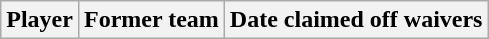<table class="wikitable">
<tr>
<th>Player</th>
<th>Former team</th>
<th>Date claimed off waivers</th>
</tr>
</table>
